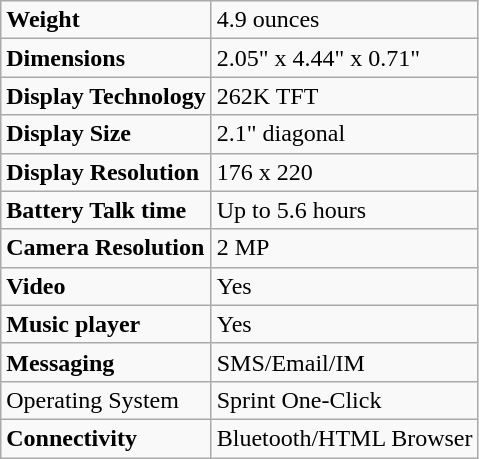<table class="wikitable" border="1">
<tr>
<td><strong>Weight</strong></td>
<td>4.9 ounces</td>
</tr>
<tr>
<td><strong>Dimensions</strong></td>
<td>2.05" x 4.44" x 0.71"</td>
</tr>
<tr>
<td><strong>Display Technology</strong></td>
<td>262K TFT</td>
</tr>
<tr>
<td><strong>Display Size</strong></td>
<td>2.1" diagonal</td>
</tr>
<tr>
<td><strong>Display Resolution</strong></td>
<td>176 x 220</td>
</tr>
<tr>
<td><strong>Battery Talk time</strong></td>
<td>Up to 5.6 hours</td>
</tr>
<tr>
<td><strong>Camera Resolution</strong></td>
<td>2 MP</td>
</tr>
<tr>
<td><strong>Video</strong></td>
<td>Yes</td>
</tr>
<tr>
<td><strong>Music player</strong></td>
<td>Yes</td>
</tr>
<tr>
<td><strong>Messaging</strong></td>
<td>SMS/Email/IM</td>
</tr>
<tr>
<td>Operating System</td>
<td>Sprint One-Click</td>
</tr>
<tr>
<td><strong>Connectivity</strong></td>
<td>Bluetooth/HTML Browser</td>
</tr>
</table>
